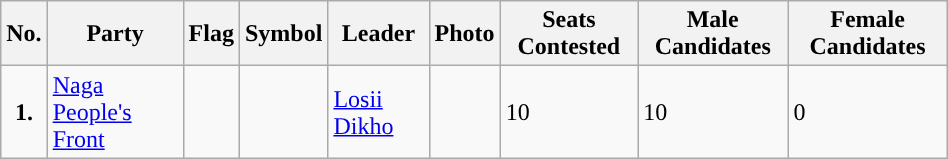<table class="wikitable"  width="50%">
<tr>
<th>No.</th>
<th>Party</th>
<th>Flag</th>
<th>Symbol</th>
<th>Leader</th>
<th>Photo</th>
<th>Seats Contested</th>
<th>Male Candidates</th>
<th>Female Candidates</th>
</tr>
<tr>
<td ! style="text-align:center; background:"><strong>1.</strong></td>
<td><a href='#'>Naga People's Front</a></td>
<td></td>
<td></td>
<td><a href='#'>Losii Dikho</a></td>
<td></td>
<td>10<br></td>
<td>10</td>
<td>0</td>
</tr>
</table>
